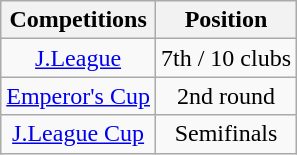<table class="wikitable" style="text-align:center;">
<tr>
<th>Competitions</th>
<th>Position</th>
</tr>
<tr>
<td><a href='#'>J.League</a></td>
<td>7th / 10 clubs</td>
</tr>
<tr>
<td><a href='#'>Emperor's Cup</a></td>
<td>2nd round</td>
</tr>
<tr>
<td><a href='#'>J.League Cup</a></td>
<td>Semifinals</td>
</tr>
</table>
